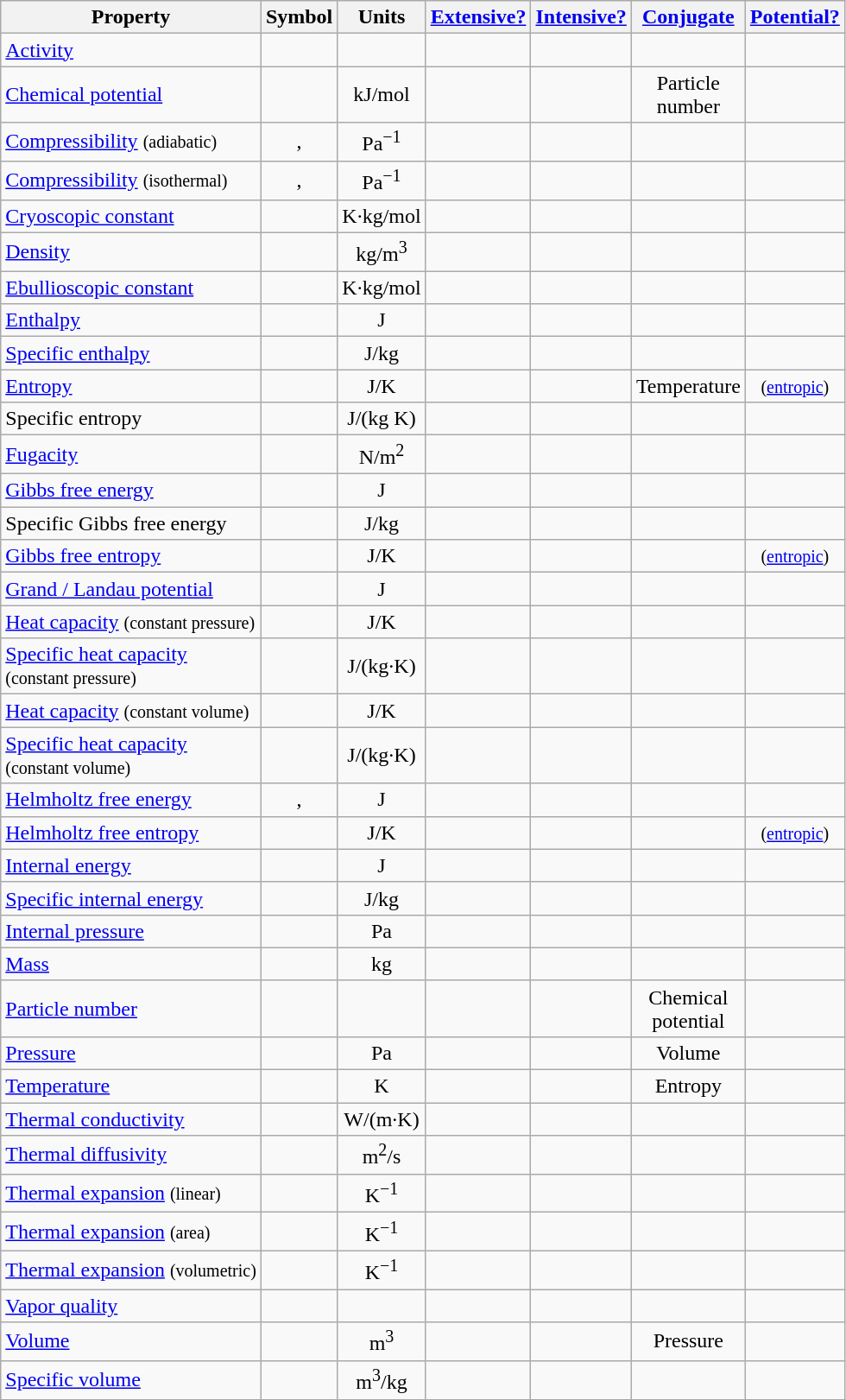<table class="wikitable" style="text-align:center">
<tr>
<th>Property</th>
<th>Symbol</th>
<th>Units</th>
<th><a href='#'>Extensive?</a></th>
<th><a href='#'>Intensive?</a></th>
<th><a href='#'>Conjugate</a></th>
<th><a href='#'>Potential?</a></th>
</tr>
<tr>
<td style="text-align:left"><a href='#'>Activity</a></td>
<td></td>
<td></td>
<td></td>
<td></td>
<td></td>
<td></td>
</tr>
<tr>
<td style="text-align:left"><a href='#'>Chemical potential</a></td>
<td></td>
<td>kJ/mol</td>
<td></td>
<td></td>
<td>Particle<br> number </td>
<td></td>
</tr>
<tr>
<td style="text-align:left"><a href='#'>Compressibility</a> <small>(adiabatic)</small></td>
<td>, </td>
<td>Pa<sup>−1</sup></td>
<td></td>
<td></td>
<td></td>
<td></td>
</tr>
<tr>
<td style="text-align:left"><a href='#'>Compressibility</a> <small>(isothermal)</small></td>
<td>, </td>
<td>Pa<sup>−1</sup></td>
<td></td>
<td></td>
<td></td>
<td></td>
</tr>
<tr>
<td style="text-align:left"><a href='#'>Cryoscopic constant</a></td>
<td></td>
<td>K·kg/mol</td>
<td></td>
<td></td>
<td></td>
<td></td>
</tr>
<tr>
<td style="text-align:left"><a href='#'>Density</a></td>
<td></td>
<td>kg/m<sup>3</sup></td>
<td></td>
<td></td>
<td></td>
<td></td>
</tr>
<tr>
<td style="text-align:left"><a href='#'>Ebullioscopic constant</a></td>
<td></td>
<td>K·kg/mol</td>
<td></td>
<td></td>
<td></td>
<td></td>
</tr>
<tr>
<td style="text-align:left"><a href='#'>Enthalpy</a></td>
<td></td>
<td>J</td>
<td></td>
<td></td>
<td></td>
<td></td>
</tr>
<tr>
<td style="text-align:left"> <a href='#'>Specific enthalpy</a></td>
<td></td>
<td>J/kg</td>
<td></td>
<td></td>
<td></td>
<td></td>
</tr>
<tr>
<td style="text-align:left"><a href='#'>Entropy</a></td>
<td></td>
<td>J/K</td>
<td></td>
<td></td>
<td>Temperature </td>
<td> <small>(<a href='#'>entropic</a>)</small></td>
</tr>
<tr>
<td style="text-align:left"> Specific entropy</td>
<td></td>
<td>J/(kg K)</td>
<td></td>
<td></td>
<td></td>
<td></td>
</tr>
<tr>
<td style="text-align:left"><a href='#'>Fugacity</a></td>
<td></td>
<td>N/m<sup>2</sup></td>
<td></td>
<td></td>
<td></td>
<td></td>
</tr>
<tr>
<td style="text-align:left"><a href='#'>Gibbs free energy</a></td>
<td></td>
<td>J</td>
<td></td>
<td></td>
<td></td>
<td></td>
</tr>
<tr>
<td style="text-align:left"> Specific Gibbs free energy</td>
<td></td>
<td>J/kg</td>
<td></td>
<td></td>
<td></td>
<td></td>
</tr>
<tr>
<td style="text-align:left"><a href='#'>Gibbs free entropy</a></td>
<td></td>
<td>J/K</td>
<td></td>
<td></td>
<td></td>
<td> <small>(<a href='#'>entropic</a>)</small></td>
</tr>
<tr>
<td style="text-align:left"><a href='#'>Grand / Landau potential</a></td>
<td></td>
<td>J</td>
<td></td>
<td></td>
<td></td>
<td></td>
</tr>
<tr>
<td style="text-align:left"><a href='#'>Heat capacity</a> <small>(constant pressure)</small></td>
<td></td>
<td>J/K</td>
<td></td>
<td></td>
<td></td>
<td></td>
</tr>
<tr>
<td style="text-align:left"> <a href='#'>Specific heat capacity</a><br><small>(constant pressure)</small></td>
<td></td>
<td>J/(kg·K)</td>
<td></td>
<td></td>
<td></td>
<td></td>
</tr>
<tr>
<td style="text-align:left"><a href='#'>Heat capacity</a> <small>(constant volume)</small></td>
<td></td>
<td>J/K</td>
<td></td>
<td></td>
<td></td>
<td></td>
</tr>
<tr>
<td style="text-align:left"> <a href='#'>Specific heat capacity</a><br><small>(constant volume)</small></td>
<td></td>
<td>J/(kg·K)</td>
<td></td>
<td></td>
<td></td>
<td></td>
</tr>
<tr>
<td style="text-align:left"><a href='#'>Helmholtz free energy</a></td>
<td>, </td>
<td>J</td>
<td></td>
<td></td>
<td></td>
<td></td>
</tr>
<tr>
<td style="text-align:left"><a href='#'>Helmholtz free entropy</a></td>
<td></td>
<td>J/K</td>
<td></td>
<td></td>
<td></td>
<td> <small>(<a href='#'>entropic</a>)</small></td>
</tr>
<tr>
<td style="text-align:left"><a href='#'>Internal energy</a></td>
<td></td>
<td>J</td>
<td></td>
<td></td>
<td></td>
<td></td>
</tr>
<tr>
<td style="text-align:left"> <a href='#'>Specific internal energy</a></td>
<td></td>
<td>J/kg</td>
<td></td>
<td></td>
<td></td>
<td></td>
</tr>
<tr>
<td style="text-align:left"><a href='#'>Internal pressure</a></td>
<td></td>
<td>Pa</td>
<td></td>
<td></td>
<td></td>
<td></td>
</tr>
<tr>
<td style="text-align:left"><a href='#'>Mass</a></td>
<td></td>
<td>kg</td>
<td></td>
<td></td>
<td></td>
<td></td>
</tr>
<tr>
<td style="text-align:left"><a href='#'>Particle number</a></td>
<td></td>
<td></td>
<td></td>
<td></td>
<td>Chemical<br> potential </td>
<td></td>
</tr>
<tr>
<td style="text-align:left"><a href='#'>Pressure</a></td>
<td></td>
<td>Pa</td>
<td></td>
<td></td>
<td>Volume </td>
<td></td>
</tr>
<tr>
<td style="text-align:left"><a href='#'>Temperature</a></td>
<td></td>
<td>K</td>
<td></td>
<td></td>
<td>Entropy </td>
<td></td>
</tr>
<tr>
<td style="text-align:left"><a href='#'>Thermal conductivity</a></td>
<td></td>
<td>W/(m·K)</td>
<td></td>
<td></td>
<td></td>
<td></td>
</tr>
<tr>
<td style="text-align:left"><a href='#'>Thermal diffusivity</a></td>
<td></td>
<td>m<sup>2</sup>/s</td>
<td></td>
<td></td>
<td></td>
<td></td>
</tr>
<tr>
<td style="text-align:left"><a href='#'>Thermal expansion</a> <small>(linear)</small></td>
<td></td>
<td>K<sup>−1</sup></td>
<td></td>
<td></td>
<td></td>
<td></td>
</tr>
<tr>
<td style="text-align:left"><a href='#'>Thermal expansion</a> <small>(area)</small></td>
<td></td>
<td>K<sup>−1</sup></td>
<td></td>
<td></td>
<td></td>
<td></td>
</tr>
<tr>
<td style="text-align:left"><a href='#'>Thermal expansion</a> <small>(volumetric)</small></td>
<td></td>
<td>K<sup>−1</sup></td>
<td></td>
<td></td>
<td></td>
<td></td>
</tr>
<tr>
<td style="text-align:left"><a href='#'>Vapor quality</a></td>
<td></td>
<td></td>
<td></td>
<td></td>
<td></td>
<td></td>
</tr>
<tr>
<td style="text-align:left"><a href='#'>Volume</a></td>
<td></td>
<td>m<sup>3</sup></td>
<td></td>
<td></td>
<td>Pressure </td>
<td></td>
</tr>
<tr>
<td style="text-align:left"> <a href='#'>Specific volume</a></td>
<td></td>
<td>m<sup>3</sup>/kg</td>
<td></td>
<td></td>
<td></td>
<td></td>
</tr>
</table>
